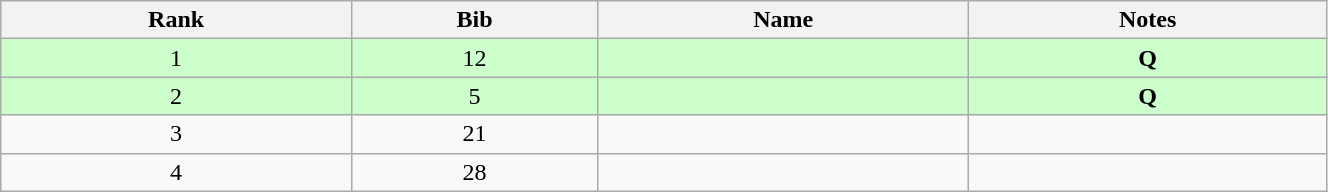<table class="wikitable" style="text-align:center;" width=70%>
<tr>
<th>Rank</th>
<th>Bib</th>
<th>Name</th>
<th>Notes</th>
</tr>
<tr bgcolor="#ccffcc">
<td>1</td>
<td>12</td>
<td align=left></td>
<td><strong>Q</strong></td>
</tr>
<tr bgcolor="#ccffcc">
<td>2</td>
<td>5</td>
<td align=left></td>
<td><strong>Q</strong></td>
</tr>
<tr>
<td>3</td>
<td>21</td>
<td align=left></td>
<td></td>
</tr>
<tr>
<td>4</td>
<td>28</td>
<td align=left></td>
<td></td>
</tr>
</table>
